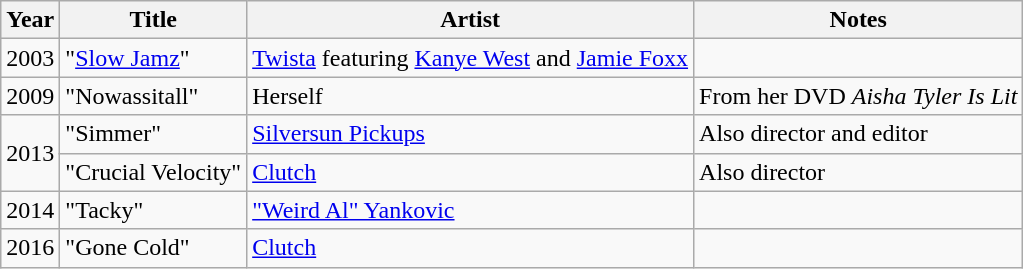<table class="wikitable sortable">
<tr>
<th>Year</th>
<th>Title</th>
<th>Artist</th>
<th class="unsortable">Notes</th>
</tr>
<tr>
<td>2003</td>
<td>"<a href='#'>Slow Jamz</a>"</td>
<td><a href='#'>Twista</a> featuring <a href='#'>Kanye West</a> and <a href='#'>Jamie Foxx</a></td>
<td></td>
</tr>
<tr>
<td>2009</td>
<td>"Nowassitall"</td>
<td>Herself</td>
<td>From her DVD <em>Aisha Tyler Is Lit</em></td>
</tr>
<tr>
<td rowspan="2">2013</td>
<td>"Simmer"</td>
<td><a href='#'>Silversun Pickups</a></td>
<td>Also director and editor</td>
</tr>
<tr>
<td>"Crucial Velocity"</td>
<td><a href='#'>Clutch</a></td>
<td>Also director</td>
</tr>
<tr>
<td>2014</td>
<td>"Tacky"</td>
<td><a href='#'>"Weird Al" Yankovic</a></td>
<td></td>
</tr>
<tr>
<td>2016</td>
<td>"Gone Cold"</td>
<td><a href='#'>Clutch</a></td>
<td></td>
</tr>
</table>
